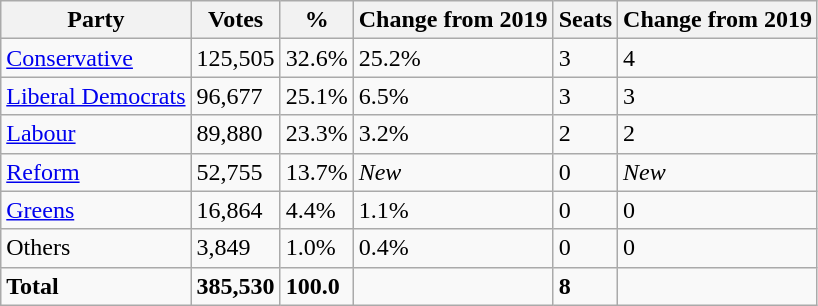<table class="wikitable">
<tr>
<th>Party</th>
<th>Votes</th>
<th>%</th>
<th>Change from 2019</th>
<th>Seats</th>
<th>Change from 2019</th>
</tr>
<tr>
<td><a href='#'>Conservative</a></td>
<td>125,505</td>
<td>32.6%</td>
<td>25.2%</td>
<td>3</td>
<td>4</td>
</tr>
<tr>
<td><a href='#'>Liberal Democrats</a></td>
<td>96,677</td>
<td>25.1%</td>
<td>6.5%</td>
<td>3</td>
<td>3</td>
</tr>
<tr>
<td><a href='#'>Labour</a></td>
<td>89,880</td>
<td>23.3%</td>
<td>3.2%</td>
<td>2</td>
<td>2</td>
</tr>
<tr>
<td><a href='#'>Reform</a></td>
<td>52,755</td>
<td>13.7%</td>
<td><em>New</em></td>
<td>0</td>
<td><em>New</em></td>
</tr>
<tr>
<td><a href='#'>Greens</a></td>
<td>16,864</td>
<td>4.4%</td>
<td>1.1%</td>
<td>0</td>
<td>0</td>
</tr>
<tr>
<td>Others</td>
<td>3,849</td>
<td>1.0%</td>
<td>0.4%</td>
<td>0</td>
<td>0</td>
</tr>
<tr>
<td><strong>Total</strong></td>
<td><strong>385,530</strong></td>
<td><strong>100.0</strong></td>
<td></td>
<td><strong>8</strong></td>
<td></td>
</tr>
</table>
